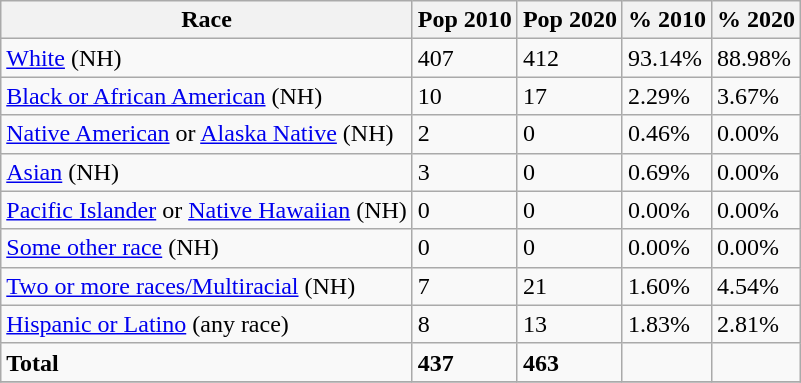<table class="wikitable">
<tr>
<th>Race</th>
<th>Pop 2010</th>
<th>Pop 2020</th>
<th>% 2010</th>
<th>% 2020</th>
</tr>
<tr>
<td><a href='#'>White</a> (NH)</td>
<td>407</td>
<td>412</td>
<td>93.14%</td>
<td>88.98%</td>
</tr>
<tr>
<td><a href='#'>Black or African American</a> (NH)</td>
<td>10</td>
<td>17</td>
<td>2.29%</td>
<td>3.67%</td>
</tr>
<tr>
<td><a href='#'>Native American</a> or <a href='#'>Alaska Native</a> (NH)</td>
<td>2</td>
<td>0</td>
<td>0.46%</td>
<td>0.00%</td>
</tr>
<tr>
<td><a href='#'>Asian</a> (NH)</td>
<td>3</td>
<td>0</td>
<td>0.69%</td>
<td>0.00%</td>
</tr>
<tr>
<td><a href='#'>Pacific Islander</a> or <a href='#'>Native Hawaiian</a> (NH)</td>
<td>0</td>
<td>0</td>
<td>0.00%</td>
<td>0.00%</td>
</tr>
<tr>
<td><a href='#'>Some other race</a> (NH)</td>
<td>0</td>
<td>0</td>
<td>0.00%</td>
<td>0.00%</td>
</tr>
<tr>
<td><a href='#'>Two or more races/Multiracial</a> (NH)</td>
<td>7</td>
<td>21</td>
<td>1.60%</td>
<td>4.54%</td>
</tr>
<tr>
<td><a href='#'>Hispanic or Latino</a> (any race)</td>
<td>8</td>
<td>13</td>
<td>1.83%</td>
<td>2.81%</td>
</tr>
<tr>
<td><strong>Total</strong></td>
<td><strong>437</strong></td>
<td><strong>463</strong></td>
<td></td>
<td></td>
</tr>
<tr>
</tr>
</table>
